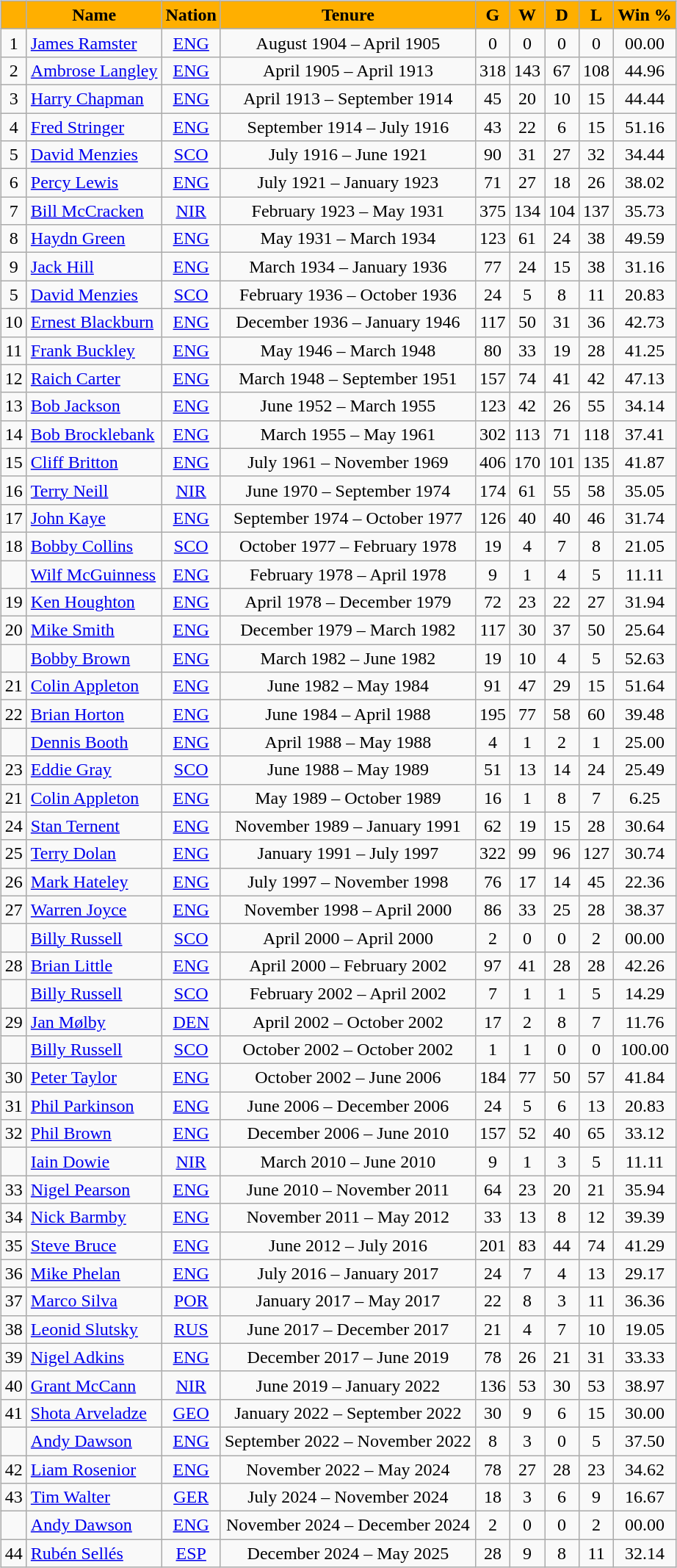<table>
<tr>
<td valign="top"><br><table class="wikitable sortable" style="text-align: center;">
<tr>
<th style="background-color:#FFAF00; color:000000; border:3px ##;"></th>
<th style="background-color:#FFAF00; color:000000; border:3px ##;">Name</th>
<th style="background-color:#FFAF00; color:000000; border:3px ##;">Nation</th>
<th style="background-color:#FFAF00; color:000000; border:3px ##;">Tenure</th>
<th style="background-color:#FFAF00; color:000000; border:3px ##;">G</th>
<th style="background-color:#FFAF00; color:000000; border:3px ##;">W</th>
<th style="background-color:#FFAF00; color:000000; border:3px ##;">D</th>
<th style="background-color:#FFAF00; color:000000; border:3px ##;">L</th>
<th style="background-color:#FFAF00; color:000000; border:3px ##;">Win %</th>
</tr>
<tr>
<td>1</td>
<td align="left"><a href='#'>James Ramster</a></td>
<td> <a href='#'>ENG</a></td>
<td>August 1904 – April 1905</td>
<td>0</td>
<td>0</td>
<td>0</td>
<td>0</td>
<td>00.00</td>
</tr>
<tr>
<td>2</td>
<td align="left"><a href='#'>Ambrose Langley</a></td>
<td> <a href='#'>ENG</a></td>
<td>April 1905 – April 1913</td>
<td>318</td>
<td>143</td>
<td>67</td>
<td>108</td>
<td>44.96</td>
</tr>
<tr>
<td>3</td>
<td align="left"><a href='#'>Harry Chapman</a></td>
<td> <a href='#'>ENG</a></td>
<td>April 1913 – September 1914</td>
<td>45</td>
<td>20</td>
<td>10</td>
<td>15</td>
<td>44.44</td>
</tr>
<tr>
<td>4</td>
<td align="left"><a href='#'>Fred Stringer</a></td>
<td> <a href='#'>ENG</a></td>
<td>September 1914 – July 1916</td>
<td>43</td>
<td>22</td>
<td>6</td>
<td>15</td>
<td>51.16</td>
</tr>
<tr>
<td>5</td>
<td align="left"><a href='#'>David Menzies</a></td>
<td> <a href='#'>SCO</a></td>
<td>July 1916 – June 1921</td>
<td>90</td>
<td>31</td>
<td>27</td>
<td>32</td>
<td>34.44</td>
</tr>
<tr>
<td>6</td>
<td align="left"><a href='#'>Percy Lewis</a></td>
<td> <a href='#'>ENG</a></td>
<td>July 1921 – January 1923</td>
<td>71</td>
<td>27</td>
<td>18</td>
<td>26</td>
<td>38.02</td>
</tr>
<tr>
<td>7</td>
<td align="left"><a href='#'>Bill McCracken</a></td>
<td> <a href='#'>NIR</a></td>
<td>February 1923 – May 1931</td>
<td>375</td>
<td>134</td>
<td>104</td>
<td>137</td>
<td>35.73</td>
</tr>
<tr>
<td>8</td>
<td align="left"><a href='#'>Haydn Green</a></td>
<td> <a href='#'>ENG</a></td>
<td>May 1931 – March 1934</td>
<td>123</td>
<td>61</td>
<td>24</td>
<td>38</td>
<td>49.59</td>
</tr>
<tr>
<td>9</td>
<td align="left"><a href='#'>Jack Hill</a></td>
<td> <a href='#'>ENG</a></td>
<td>March 1934 – January 1936</td>
<td>77</td>
<td>24</td>
<td>15</td>
<td>38</td>
<td>31.16</td>
</tr>
<tr>
<td>5</td>
<td align="left"><a href='#'>David Menzies</a></td>
<td> <a href='#'>SCO</a></td>
<td>February 1936 – October 1936</td>
<td>24</td>
<td>5</td>
<td>8</td>
<td>11</td>
<td>20.83</td>
</tr>
<tr>
<td>10</td>
<td align="left"><a href='#'>Ernest Blackburn</a></td>
<td> <a href='#'>ENG</a></td>
<td>December 1936 – January 1946</td>
<td>117</td>
<td>50</td>
<td>31</td>
<td>36</td>
<td>42.73</td>
</tr>
<tr>
<td>11</td>
<td align="left"><a href='#'>Frank Buckley</a></td>
<td> <a href='#'>ENG</a></td>
<td>May 1946 – March 1948</td>
<td>80</td>
<td>33</td>
<td>19</td>
<td>28</td>
<td>41.25</td>
</tr>
<tr>
<td>12</td>
<td align="left"><a href='#'>Raich Carter</a></td>
<td> <a href='#'>ENG</a></td>
<td>March 1948 – September 1951</td>
<td>157</td>
<td>74</td>
<td>41</td>
<td>42</td>
<td>47.13</td>
</tr>
<tr>
<td>13</td>
<td align="left"><a href='#'>Bob Jackson</a></td>
<td> <a href='#'>ENG</a></td>
<td>June 1952 – March 1955</td>
<td>123</td>
<td>42</td>
<td>26</td>
<td>55</td>
<td>34.14</td>
</tr>
<tr>
<td>14</td>
<td align="left"><a href='#'>Bob Brocklebank</a></td>
<td> <a href='#'>ENG</a></td>
<td>March 1955 – May 1961</td>
<td>302</td>
<td>113</td>
<td>71</td>
<td>118</td>
<td>37.41</td>
</tr>
<tr>
<td>15</td>
<td align="left"><a href='#'>Cliff Britton</a></td>
<td> <a href='#'>ENG</a></td>
<td>July 1961 – November 1969</td>
<td>406</td>
<td>170</td>
<td>101</td>
<td>135</td>
<td>41.87</td>
</tr>
<tr>
<td>16</td>
<td align="left"><a href='#'>Terry Neill</a></td>
<td> <a href='#'>NIR</a></td>
<td>June 1970 – September 1974</td>
<td>174</td>
<td>61</td>
<td>55</td>
<td>58</td>
<td>35.05</td>
</tr>
<tr>
<td>17</td>
<td align="left"><a href='#'>John Kaye</a></td>
<td> <a href='#'>ENG</a></td>
<td>September 1974 – October 1977</td>
<td>126</td>
<td>40</td>
<td>40</td>
<td>46</td>
<td>31.74</td>
</tr>
<tr>
<td>18</td>
<td align="left"><a href='#'>Bobby Collins</a></td>
<td> <a href='#'>SCO</a></td>
<td>October 1977 – February 1978</td>
<td>19</td>
<td>4</td>
<td>7</td>
<td>8</td>
<td>21.05</td>
</tr>
<tr>
<td></td>
<td align="left"><a href='#'>Wilf McGuinness</a></td>
<td> <a href='#'>ENG</a></td>
<td>February 1978 – April 1978</td>
<td>9</td>
<td>1</td>
<td>4</td>
<td>5</td>
<td>11.11</td>
</tr>
<tr>
<td>19</td>
<td align="left"><a href='#'>Ken Houghton</a></td>
<td> <a href='#'>ENG</a></td>
<td>April 1978 – December 1979</td>
<td>72</td>
<td>23</td>
<td>22</td>
<td>27</td>
<td>31.94</td>
</tr>
<tr>
<td>20</td>
<td align="left"><a href='#'>Mike Smith</a></td>
<td> <a href='#'>ENG</a></td>
<td>December 1979 – March 1982</td>
<td>117</td>
<td>30</td>
<td>37</td>
<td>50</td>
<td>25.64</td>
</tr>
<tr>
<td></td>
<td align="left"><a href='#'>Bobby Brown</a></td>
<td> <a href='#'>ENG</a></td>
<td>March 1982 – June 1982</td>
<td>19</td>
<td>10</td>
<td>4</td>
<td>5</td>
<td>52.63</td>
</tr>
<tr>
<td>21</td>
<td align="left"><a href='#'>Colin Appleton</a></td>
<td> <a href='#'>ENG</a></td>
<td>June 1982 – May 1984</td>
<td>91</td>
<td>47</td>
<td>29</td>
<td>15</td>
<td>51.64</td>
</tr>
<tr>
<td>22</td>
<td align="left"><a href='#'>Brian Horton</a></td>
<td> <a href='#'>ENG</a></td>
<td>June 1984 – April 1988</td>
<td>195</td>
<td>77</td>
<td>58</td>
<td>60</td>
<td>39.48</td>
</tr>
<tr>
<td></td>
<td align="left"><a href='#'>Dennis Booth</a></td>
<td> <a href='#'>ENG</a></td>
<td>April 1988 – May 1988</td>
<td>4</td>
<td>1</td>
<td>2</td>
<td>1</td>
<td>25.00</td>
</tr>
<tr>
<td>23</td>
<td align="left"><a href='#'>Eddie Gray</a></td>
<td> <a href='#'>SCO</a></td>
<td>June 1988 – May 1989</td>
<td>51</td>
<td>13</td>
<td>14</td>
<td>24</td>
<td>25.49</td>
</tr>
<tr>
<td>21</td>
<td align="left"><a href='#'>Colin Appleton</a></td>
<td> <a href='#'>ENG</a></td>
<td>May 1989 – October 1989</td>
<td>16</td>
<td>1</td>
<td>8</td>
<td>7</td>
<td>6.25</td>
</tr>
<tr>
<td>24</td>
<td align="left"><a href='#'>Stan Ternent</a></td>
<td> <a href='#'>ENG</a></td>
<td>November 1989 – January 1991</td>
<td>62</td>
<td>19</td>
<td>15</td>
<td>28</td>
<td>30.64</td>
</tr>
<tr>
<td>25</td>
<td align="left"><a href='#'>Terry Dolan</a></td>
<td> <a href='#'>ENG</a></td>
<td>January 1991 – July 1997</td>
<td>322</td>
<td>99</td>
<td>96</td>
<td>127</td>
<td>30.74</td>
</tr>
<tr>
<td>26</td>
<td align="left"><a href='#'>Mark Hateley</a></td>
<td> <a href='#'>ENG</a></td>
<td>July 1997 – November 1998</td>
<td>76</td>
<td>17</td>
<td>14</td>
<td>45</td>
<td>22.36</td>
</tr>
<tr>
<td>27</td>
<td align="left"><a href='#'>Warren Joyce</a></td>
<td> <a href='#'>ENG</a></td>
<td>November 1998 – April 2000</td>
<td>86</td>
<td>33</td>
<td>25</td>
<td>28</td>
<td>38.37</td>
</tr>
<tr>
<td></td>
<td align="left"><a href='#'>Billy Russell</a></td>
<td> <a href='#'>SCO</a></td>
<td>April 2000 – April 2000</td>
<td>2</td>
<td>0</td>
<td>0</td>
<td>2</td>
<td>00.00</td>
</tr>
<tr>
<td>28</td>
<td align="left"><a href='#'>Brian Little</a></td>
<td> <a href='#'>ENG</a></td>
<td>April 2000 – February 2002</td>
<td>97</td>
<td>41</td>
<td>28</td>
<td>28</td>
<td>42.26</td>
</tr>
<tr>
<td></td>
<td align="left"><a href='#'>Billy Russell</a></td>
<td> <a href='#'>SCO</a></td>
<td>February 2002 – April 2002</td>
<td>7</td>
<td>1</td>
<td>1</td>
<td>5</td>
<td>14.29</td>
</tr>
<tr>
<td>29</td>
<td align="left"><a href='#'>Jan Mølby</a></td>
<td> <a href='#'>DEN</a></td>
<td>April 2002 – October 2002</td>
<td>17</td>
<td>2</td>
<td>8</td>
<td>7</td>
<td>11.76</td>
</tr>
<tr>
<td></td>
<td align="left"><a href='#'>Billy Russell</a></td>
<td> <a href='#'>SCO</a></td>
<td>October 2002 – October 2002</td>
<td>1</td>
<td>1</td>
<td>0</td>
<td>0</td>
<td>100.00</td>
</tr>
<tr>
<td>30</td>
<td align="left"><a href='#'>Peter Taylor</a></td>
<td> <a href='#'>ENG</a></td>
<td>October 2002 – June 2006</td>
<td>184</td>
<td>77</td>
<td>50</td>
<td>57</td>
<td>41.84</td>
</tr>
<tr>
<td>31</td>
<td align="left"><a href='#'>Phil Parkinson</a></td>
<td> <a href='#'>ENG</a></td>
<td>June 2006 – December 2006</td>
<td>24</td>
<td>5</td>
<td>6</td>
<td>13</td>
<td>20.83</td>
</tr>
<tr>
<td>32</td>
<td align="left"><a href='#'>Phil Brown</a></td>
<td> <a href='#'>ENG</a></td>
<td>December 2006 – June 2010</td>
<td>157</td>
<td>52</td>
<td>40</td>
<td>65</td>
<td>33.12</td>
</tr>
<tr>
<td></td>
<td align="left"><a href='#'>Iain Dowie</a></td>
<td> <a href='#'>NIR</a></td>
<td>March 2010 – June 2010</td>
<td>9</td>
<td>1</td>
<td>3</td>
<td>5</td>
<td>11.11</td>
</tr>
<tr>
<td>33</td>
<td align="left"><a href='#'>Nigel Pearson</a></td>
<td> <a href='#'>ENG</a></td>
<td>June 2010 – November 2011</td>
<td>64</td>
<td>23</td>
<td>20</td>
<td>21</td>
<td>35.94</td>
</tr>
<tr>
<td>34</td>
<td align="left"><a href='#'>Nick Barmby</a></td>
<td> <a href='#'>ENG</a></td>
<td>November 2011 – May 2012</td>
<td>33</td>
<td>13</td>
<td>8</td>
<td>12</td>
<td>39.39</td>
</tr>
<tr>
<td>35</td>
<td align="left"><a href='#'>Steve Bruce</a></td>
<td> <a href='#'>ENG</a></td>
<td>June 2012 – July 2016</td>
<td>201</td>
<td>83</td>
<td>44</td>
<td>74</td>
<td>41.29</td>
</tr>
<tr>
<td>36</td>
<td align="left"><a href='#'>Mike Phelan</a></td>
<td> <a href='#'>ENG</a></td>
<td>July 2016 – January 2017</td>
<td>24</td>
<td>7</td>
<td>4</td>
<td>13</td>
<td>29.17</td>
</tr>
<tr>
<td>37</td>
<td align="left"><a href='#'>Marco Silva</a></td>
<td> <a href='#'>POR</a></td>
<td>January 2017 – May 2017</td>
<td>22</td>
<td>8</td>
<td>3</td>
<td>11</td>
<td>36.36</td>
</tr>
<tr>
<td>38</td>
<td align="left"><a href='#'>Leonid Slutsky</a></td>
<td> <a href='#'>RUS</a></td>
<td>June 2017 – December 2017</td>
<td>21</td>
<td>4</td>
<td>7</td>
<td>10</td>
<td>19.05</td>
</tr>
<tr>
<td>39</td>
<td align="left"><a href='#'>Nigel Adkins</a></td>
<td> <a href='#'>ENG</a></td>
<td>December 2017 – June 2019</td>
<td>78</td>
<td>26</td>
<td>21</td>
<td>31</td>
<td>33.33</td>
</tr>
<tr>
<td>40</td>
<td align="left"><a href='#'>Grant McCann</a></td>
<td> <a href='#'>NIR</a></td>
<td>June 2019 – January 2022</td>
<td>136</td>
<td>53</td>
<td>30</td>
<td>53</td>
<td>38.97</td>
</tr>
<tr>
<td>41</td>
<td align="left"><a href='#'>Shota Arveladze</a></td>
<td> <a href='#'>GEO</a></td>
<td>January 2022 – September 2022</td>
<td>30</td>
<td>9</td>
<td>6</td>
<td>15</td>
<td>30.00</td>
</tr>
<tr>
<td></td>
<td align="left"><a href='#'>Andy Dawson</a></td>
<td> <a href='#'>ENG</a></td>
<td>September 2022 – November 2022</td>
<td>8</td>
<td>3</td>
<td>0</td>
<td>5</td>
<td>37.50</td>
</tr>
<tr>
<td>42</td>
<td align="left"><a href='#'>Liam Rosenior</a></td>
<td> <a href='#'>ENG</a></td>
<td>November 2022 – May 2024</td>
<td>78</td>
<td>27</td>
<td>28</td>
<td>23</td>
<td>34.62</td>
</tr>
<tr>
<td>43</td>
<td align="left"><a href='#'>Tim Walter</a></td>
<td> <a href='#'>GER</a></td>
<td>July 2024 – November 2024</td>
<td>18</td>
<td>3</td>
<td>6</td>
<td>9</td>
<td>16.67</td>
</tr>
<tr>
<td></td>
<td align="left"><a href='#'>Andy Dawson</a></td>
<td> <a href='#'>ENG</a></td>
<td>November 2024 – December 2024</td>
<td>2</td>
<td>0</td>
<td>0</td>
<td>2</td>
<td>00.00</td>
</tr>
<tr>
<td>44</td>
<td align="left"><a href='#'>Rubén Sellés</a></td>
<td> <a href='#'>ESP</a></td>
<td>December 2024 – May 2025</td>
<td>28</td>
<td>9</td>
<td>8</td>
<td>11</td>
<td>32.14</td>
</tr>
</table>
</td>
</tr>
</table>
